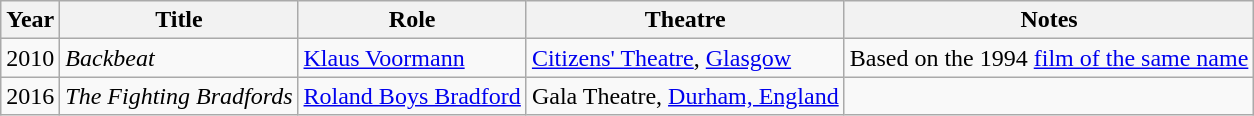<table class="wikitable">
<tr>
<th>Year</th>
<th>Title</th>
<th>Role</th>
<th>Theatre</th>
<th>Notes</th>
</tr>
<tr>
<td>2010</td>
<td><em>Backbeat</em></td>
<td><a href='#'>Klaus Voormann</a></td>
<td><a href='#'>Citizens' Theatre</a>, <a href='#'>Glasgow</a></td>
<td>Based on the 1994 <a href='#'>film of the same name</a></td>
</tr>
<tr>
<td>2016</td>
<td><em>The Fighting Bradfords</em></td>
<td><a href='#'>Roland Boys Bradford</a></td>
<td>Gala Theatre, <a href='#'>Durham, England</a></td>
</tr>
</table>
